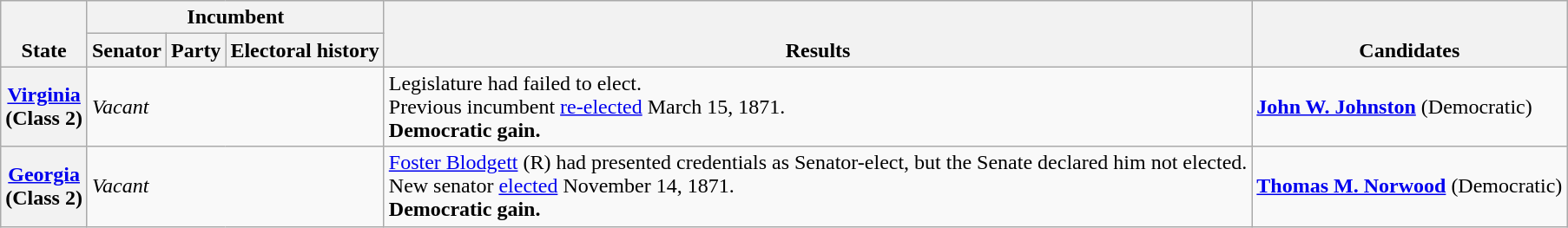<table class=wikitable>
<tr valign=bottom>
<th rowspan=2>State</th>
<th colspan=3>Incumbent</th>
<th rowspan=2>Results</th>
<th rowspan=2>Candidates</th>
</tr>
<tr valign=bottom>
<th>Senator</th>
<th>Party</th>
<th>Electoral history</th>
</tr>
<tr>
<th><a href='#'>Virginia</a><br>(Class 2)</th>
<td colspan=3><em>Vacant</em></td>
<td>Legislature had failed to elect.<br>Previous incumbent <a href='#'>re-elected</a> March 15, 1871.<br><strong>Democratic gain.</strong></td>
<td nowrap> <strong> <a href='#'>John W. Johnston</a></strong> (Democratic)<br></td>
</tr>
<tr>
<th><a href='#'>Georgia</a><br>(Class 2)</th>
<td colspan=3><em>Vacant</em></td>
<td><a href='#'>Foster Blodgett</a> (R) had presented credentials as Senator-elect, but the Senate declared him not elected.<br>New senator <a href='#'>elected</a> November 14, 1871.<br><strong>Democratic gain.</strong></td>
<td nowrap><strong> <a href='#'>Thomas M. Norwood</a></strong> (Democratic)<br></td>
</tr>
</table>
